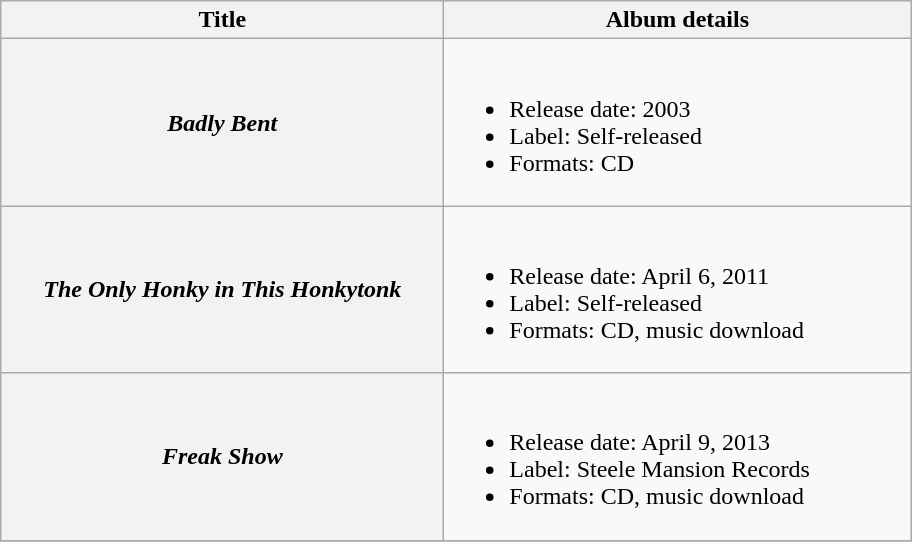<table class="wikitable plainrowheaders">
<tr>
<th style="width:18em;">Title</th>
<th style="width:19em;">Album details</th>
</tr>
<tr>
<th scope="row"><em>Badly Bent</em></th>
<td><br><ul><li>Release date: 2003</li><li>Label: Self-released</li><li>Formats: CD</li></ul></td>
</tr>
<tr>
<th scope="row"><em>The Only Honky in This Honkytonk</em></th>
<td><br><ul><li>Release date: April 6, 2011</li><li>Label: Self-released</li><li>Formats: CD, music download</li></ul></td>
</tr>
<tr>
<th scope="row"><em>Freak Show</em></th>
<td><br><ul><li>Release date: April 9, 2013</li><li>Label: Steele Mansion Records</li><li>Formats: CD, music download</li></ul></td>
</tr>
<tr>
</tr>
</table>
